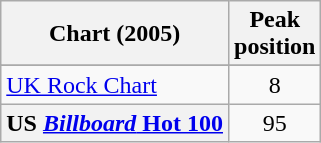<table class="wikitable sortable plainrowheaders">
<tr>
<th scope="col">Chart (2005)</th>
<th scope="col">Peak<br>position</th>
</tr>
<tr>
</tr>
<tr>
</tr>
<tr>
</tr>
<tr>
<td><a href='#'>UK Rock Chart</a></td>
<td align="center">8</td>
</tr>
<tr>
<th scope="row">US <a href='#'><em>Billboard</em> Hot 100</a></th>
<td align="center">95</td>
</tr>
</table>
